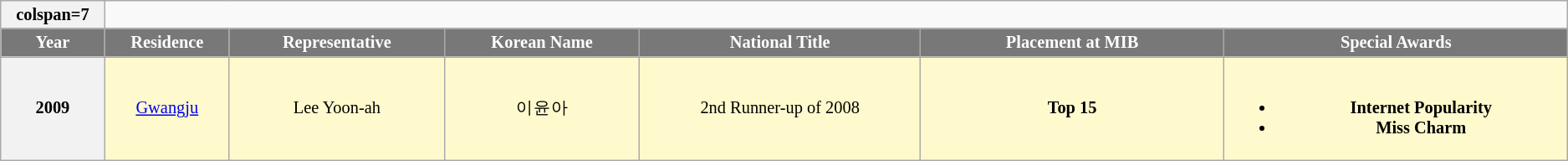<table class="wikitable sortable" style="font-size: 85%; text-align:center">
<tr>
<th>colspan=7 </th>
</tr>
<tr>
<th width="80" style="background-color:#787878;color:#FFFFFF;">Year</th>
<th width="100" style="background-color:#787878;color:#FFFFFF;">Residence</th>
<th width="180" style="background-color:#787878;color:#FFFFFF;">Representative</th>
<th width="170" style="background-color:#787878;color:#FFFFFF;">Korean Name</th>
<th width="250" style="background-color:#787878;color:#FFFFFF;">National Title</th>
<th width="270" style="background-color:#787878;color:#FFFFFF;">Placement at MIB</th>
<th width="300" style="background-color:#787878;color:#FFFFFF;">Special Awards</th>
</tr>
<tr style="background-color:#FFFACD; ">
<th>2009</th>
<td><a href='#'>Gwangju</a></td>
<td>Lee Yoon-ah</td>
<td>이윤아</td>
<td>2nd Runner-up of 2008</td>
<td><strong>Top 15</strong></td>
<td><br><ul><li><strong>Internet Popularity</strong></li><li><strong>Miss Charm</strong></li></ul></td>
</tr>
</table>
